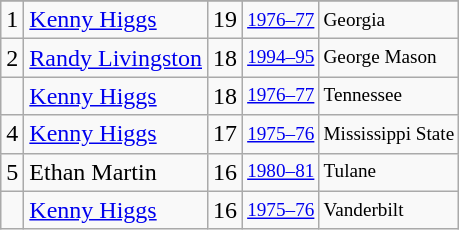<table class="wikitable">
<tr>
</tr>
<tr>
<td>1</td>
<td><a href='#'>Kenny Higgs</a></td>
<td>19</td>
<td style="font-size:80%;"><a href='#'>1976–77</a></td>
<td style="font-size:80%;">Georgia</td>
</tr>
<tr>
<td>2</td>
<td><a href='#'>Randy Livingston</a></td>
<td>18</td>
<td style="font-size:80%;"><a href='#'>1994–95</a></td>
<td style="font-size:80%;">George Mason</td>
</tr>
<tr>
<td></td>
<td><a href='#'>Kenny Higgs</a></td>
<td>18</td>
<td style="font-size:80%;"><a href='#'>1976–77</a></td>
<td style="font-size:80%;">Tennessee</td>
</tr>
<tr>
<td>4</td>
<td><a href='#'>Kenny Higgs</a></td>
<td>17</td>
<td style="font-size:80%;"><a href='#'>1975–76</a></td>
<td style="font-size:80%;">Mississippi State</td>
</tr>
<tr>
<td>5</td>
<td>Ethan Martin</td>
<td>16</td>
<td style="font-size:80%;"><a href='#'>1980–81</a></td>
<td style="font-size:80%;">Tulane</td>
</tr>
<tr>
<td></td>
<td><a href='#'>Kenny Higgs</a></td>
<td>16</td>
<td style="font-size:80%;"><a href='#'>1975–76</a></td>
<td style="font-size:80%;">Vanderbilt</td>
</tr>
</table>
